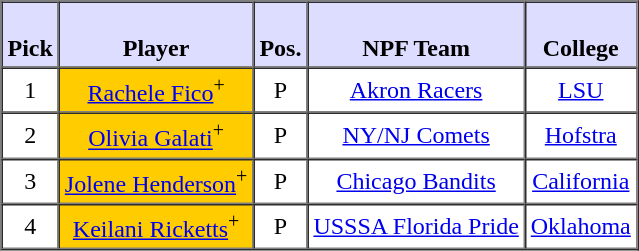<table border="1" cellpadding="3" cellspacing="0" style="text-align:center;">
<tr>
<th style="background:#ddf;"><br>Pick</th>
<th style="background:#ddf;"><br>Player</th>
<th style="background:#ddf;"><br>Pos.</th>
<th style="background:#ddf;"><br>NPF Team</th>
<th style="background:#ddf;"><br>College</th>
</tr>
<tr>
<td>1</td>
<td style="background:#FFCC00;"><a href='#'>Rachele Fico</a><sup>+</sup></td>
<td>P</td>
<td><a href='#'>Akron Racers</a></td>
<td><a href='#'>LSU</a></td>
</tr>
<tr>
<td>2</td>
<td style="background:#FFCC00;"><a href='#'>Olivia Galati</a><sup>+</sup></td>
<td>P</td>
<td><a href='#'>NY/NJ Comets</a></td>
<td><a href='#'>Hofstra</a></td>
</tr>
<tr>
<td>3</td>
<td style="background:#FFCC00;"><a href='#'>Jolene Henderson</a><sup>+</sup></td>
<td>P</td>
<td><a href='#'>Chicago Bandits</a></td>
<td><a href='#'>California</a></td>
</tr>
<tr>
<td>4</td>
<td style="background:#FFCC00;"><a href='#'>Keilani Ricketts</a><sup>+</sup></td>
<td>P</td>
<td><a href='#'>USSSA Florida Pride</a></td>
<td><a href='#'>Oklahoma</a></td>
</tr>
</table>
